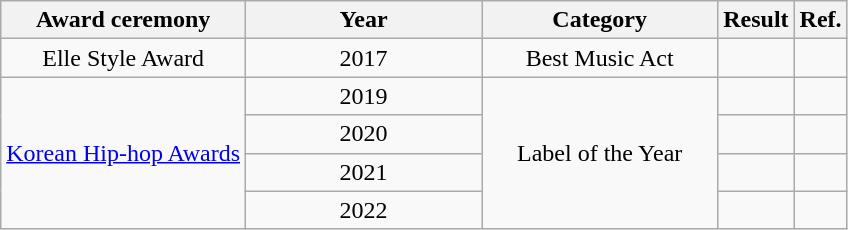<table class="wikitable plainrowheaders" style="text-align:center;">
<tr>
<th>Award ceremony</th>
<th style="width:150px;">Year</th>
<th style="width:150px;">Category</th>
<th>Result</th>
<th>Ref.</th>
</tr>
<tr>
<td>Elle Style Award</td>
<td>2017</td>
<td>Best Music Act</td>
<td></td>
<td></td>
</tr>
<tr>
<td rowspan="4"><a href='#'>Korean Hip-hop Awards</a></td>
<td>2019</td>
<td rowspan="4">Label of the Year</td>
<td></td>
<td></td>
</tr>
<tr>
<td>2020</td>
<td></td>
<td></td>
</tr>
<tr>
<td>2021</td>
<td></td>
<td></td>
</tr>
<tr>
<td>2022</td>
<td></td>
<td></td>
</tr>
</table>
